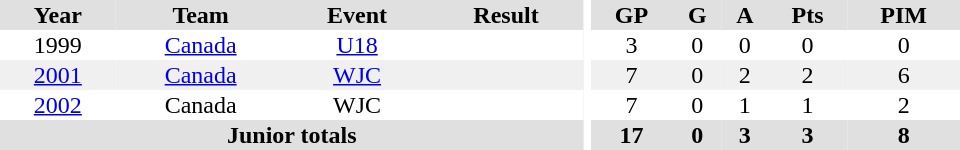<table border="0" cellpadding="1" cellspacing="0" ID="Table3" style="text-align:center; width:40em">
<tr ALIGN="center" bgcolor="#e0e0e0">
<th>Year</th>
<th>Team</th>
<th>Event</th>
<th>Result</th>
<th rowspan="99" bgcolor="#ffffff"></th>
<th>GP</th>
<th>G</th>
<th>A</th>
<th>Pts</th>
<th>PIM</th>
</tr>
<tr>
<td>1999</td>
<td><a href='#'>Canada</a></td>
<td><a href='#'>U18</a></td>
<td></td>
<td>3</td>
<td>0</td>
<td>0</td>
<td>0</td>
<td>0</td>
</tr>
<tr bgcolor="#f0f0f0">
<td><a href='#'>2001</a></td>
<td><a href='#'>Canada</a></td>
<td><a href='#'>WJC</a></td>
<td></td>
<td>7</td>
<td>0</td>
<td>2</td>
<td>2</td>
<td>6</td>
</tr>
<tr>
<td><a href='#'>2002</a></td>
<td>Canada</td>
<td>WJC</td>
<td></td>
<td>7</td>
<td>0</td>
<td>1</td>
<td>1</td>
<td>2</td>
</tr>
<tr bgcolor="#e0e0e0">
<th colspan=4>Junior totals</th>
<th>17</th>
<th>0</th>
<th>3</th>
<th>3</th>
<th>8</th>
</tr>
</table>
